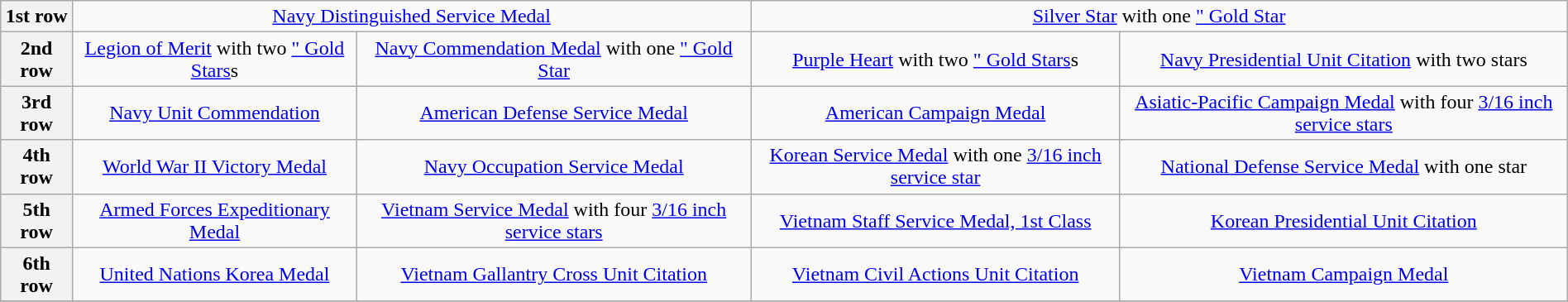<table class="wikitable" style="margin:1em auto; text-align:center;">
<tr>
<th>1st row</th>
<td colspan="8"><a href='#'>Navy Distinguished Service Medal</a></td>
<td colspan="6"><a href='#'>Silver Star</a> with one <a href='#'>" Gold Star</a></td>
</tr>
<tr>
<th>2nd row</th>
<td colspan="4"><a href='#'>Legion of Merit</a> with two <a href='#'>" Gold Stars</a>s</td>
<td colspan="4"><a href='#'>Navy Commendation Medal</a> with one <a href='#'>" Gold Star</a></td>
<td colspan="4"><a href='#'>Purple Heart</a> with two <a href='#'>" Gold Stars</a>s</td>
<td colspan="4"><a href='#'>Navy Presidential Unit Citation</a> with two stars</td>
</tr>
<tr>
<th>3rd row</th>
<td colspan="4"><a href='#'>Navy Unit Commendation</a></td>
<td colspan="4"><a href='#'>American Defense Service Medal</a></td>
<td colspan="4"><a href='#'>American Campaign Medal</a></td>
<td colspan="4"><a href='#'>Asiatic-Pacific Campaign Medal</a> with four <a href='#'>3/16 inch service stars</a></td>
</tr>
<tr>
<th>4th row</th>
<td colspan="4"><a href='#'>World War II Victory Medal</a></td>
<td colspan="4"><a href='#'>Navy Occupation Service Medal</a></td>
<td colspan="4"><a href='#'>Korean Service Medal</a> with one <a href='#'>3/16 inch service star</a></td>
<td colspan="4"><a href='#'>National Defense Service Medal</a> with one star</td>
</tr>
<tr>
<th>5th row</th>
<td colspan="4"><a href='#'>Armed Forces Expeditionary Medal</a></td>
<td colspan="4"><a href='#'>Vietnam Service Medal</a> with four <a href='#'>3/16 inch service stars</a></td>
<td colspan="4"><a href='#'>Vietnam Staff Service Medal, 1st Class</a></td>
<td colspan="4"><a href='#'>Korean Presidential Unit Citation</a></td>
</tr>
<tr>
<th>6th row</th>
<td colspan="4"><a href='#'>United Nations Korea Medal</a></td>
<td colspan="4"><a href='#'>Vietnam Gallantry Cross Unit Citation</a></td>
<td colspan="4"><a href='#'>Vietnam Civil Actions Unit Citation</a></td>
<td colspan="4"><a href='#'>Vietnam Campaign Medal</a></td>
</tr>
<tr>
</tr>
</table>
